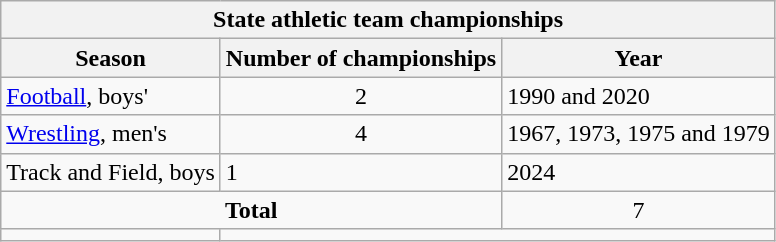<table class="wikitable">
<tr>
<th colspan="4">State athletic team championships</th>
</tr>
<tr>
<th>Season</th>
<th>Number of championships</th>
<th>Year</th>
</tr>
<tr>
<td><a href='#'>Football</a>, boys'</td>
<td align="center">2</td>
<td>1990 and 2020</td>
</tr>
<tr>
<td><a href='#'>Wrestling</a>, men's</td>
<td align="center">4</td>
<td>1967, 1973, 1975 and 1979</td>
</tr>
<tr>
<td>Track and Field, boys</td>
<td>1</td>
<td>2024</td>
</tr>
<tr>
<td colspan="2" align="center"><strong>Total</strong></td>
<td align="center">7</td>
</tr>
<tr>
<td></td>
</tr>
</table>
